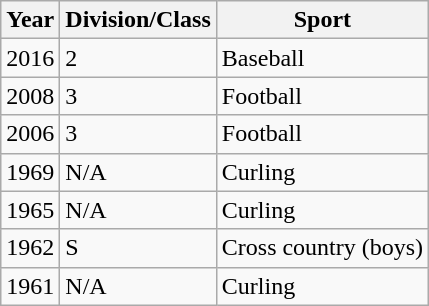<table class="wikitable">
<tr>
<th>Year</th>
<th>Division/Class</th>
<th>Sport</th>
</tr>
<tr>
<td>2016</td>
<td>2</td>
<td>Baseball</td>
</tr>
<tr>
<td>2008</td>
<td>3</td>
<td>Football</td>
</tr>
<tr>
<td>2006</td>
<td>3</td>
<td>Football</td>
</tr>
<tr>
<td>1969</td>
<td>N/A</td>
<td>Curling</td>
</tr>
<tr>
<td>1965</td>
<td>N/A</td>
<td>Curling</td>
</tr>
<tr>
<td>1962</td>
<td>S</td>
<td>Cross country (boys)</td>
</tr>
<tr>
<td>1961</td>
<td>N/A</td>
<td>Curling</td>
</tr>
</table>
